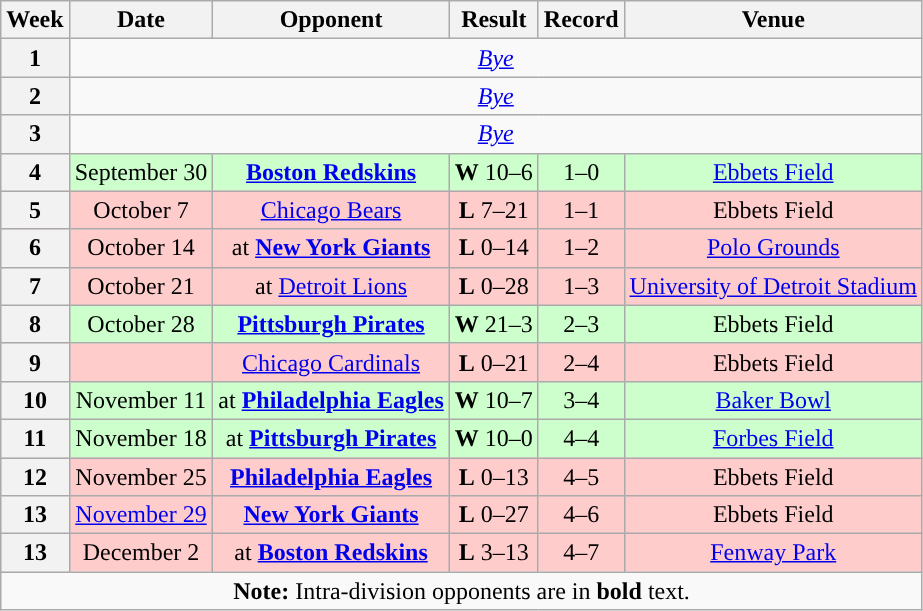<table class="wikitable" style="text-align:center">
<tr>
<th>Week</th>
<th>Date</th>
<th>Opponent</th>
<th>Result</th>
<th>Record</th>
<th>Venue</th>
</tr>
<tr>
<th>1</th>
<td colspan="6"><em><a href='#'>Bye</a></em></td>
</tr>
<tr>
<th>2</th>
<td colspan="6"><em><a href='#'>Bye</a></em></td>
</tr>
<tr>
<th>3</th>
<td colspan="6"><em><a href='#'>Bye</a></em></td>
</tr>
<tr style="background:#cfc">
<th>4</th>
<td>September 30</td>
<td><strong><a href='#'>Boston Redskins</a></strong></td>
<td><strong>W</strong> 10–6</td>
<td>1–0</td>
<td><a href='#'>Ebbets Field</a></td>
</tr>
<tr style="background:#fcc">
<th>5</th>
<td>October 7</td>
<td><a href='#'>Chicago Bears</a></td>
<td><strong>L</strong> 7–21</td>
<td>1–1</td>
<td>Ebbets Field</td>
</tr>
<tr style="background:#fcc">
<th>6</th>
<td>October 14</td>
<td>at <strong><a href='#'>New York Giants</a></strong></td>
<td><strong>L</strong> 0–14</td>
<td>1–2</td>
<td><a href='#'>Polo Grounds</a></td>
</tr>
<tr style="background:#fcc">
<th>7</th>
<td>October 21</td>
<td>at <a href='#'>Detroit Lions</a></td>
<td><strong>L</strong> 0–28</td>
<td>1–3</td>
<td><a href='#'>University of Detroit Stadium</a></td>
</tr>
<tr style="background:#cfc">
<th>8</th>
<td>October 28</td>
<td><strong><a href='#'>Pittsburgh Pirates</a></strong></td>
<td><strong>W</strong> 21–3</td>
<td>2–3</td>
<td>Ebbets Field</td>
</tr>
<tr style="background:#fcc">
<th>9</th>
<td></td>
<td><a href='#'>Chicago Cardinals</a></td>
<td><strong>L</strong> 0–21</td>
<td>2–4</td>
<td>Ebbets Field</td>
</tr>
<tr style="background:#cfc">
<th>10</th>
<td>November 11</td>
<td>at <strong><a href='#'>Philadelphia Eagles</a></strong></td>
<td><strong>W</strong> 10–7</td>
<td>3–4</td>
<td><a href='#'>Baker Bowl</a></td>
</tr>
<tr style="background:#cfc">
<th>11</th>
<td>November 18</td>
<td>at <strong><a href='#'>Pittsburgh Pirates</a></strong></td>
<td><strong>W</strong> 10–0</td>
<td>4–4</td>
<td><a href='#'>Forbes Field</a></td>
</tr>
<tr style="background:#fcc">
<th>12</th>
<td>November 25</td>
<td><strong><a href='#'>Philadelphia Eagles</a></strong></td>
<td><strong>L</strong> 0–13</td>
<td>4–5</td>
<td>Ebbets Field</td>
</tr>
<tr style="background:#fcc">
<th>13</th>
<td><a href='#'>November 29</a></td>
<td><strong><a href='#'>New York Giants</a></strong></td>
<td><strong>L</strong> 0–27</td>
<td>4–6</td>
<td>Ebbets Field</td>
</tr>
<tr style="background:#fcc">
<th>13</th>
<td>December 2</td>
<td>at <strong><a href='#'>Boston Redskins</a></strong></td>
<td><strong>L</strong> 3–13</td>
<td>4–7</td>
<td><a href='#'>Fenway Park</a></td>
</tr>
<tr>
<td colspan="8"><strong>Note:</strong> Intra-division opponents are in <strong>bold</strong> text.</td>
</tr>
</table>
